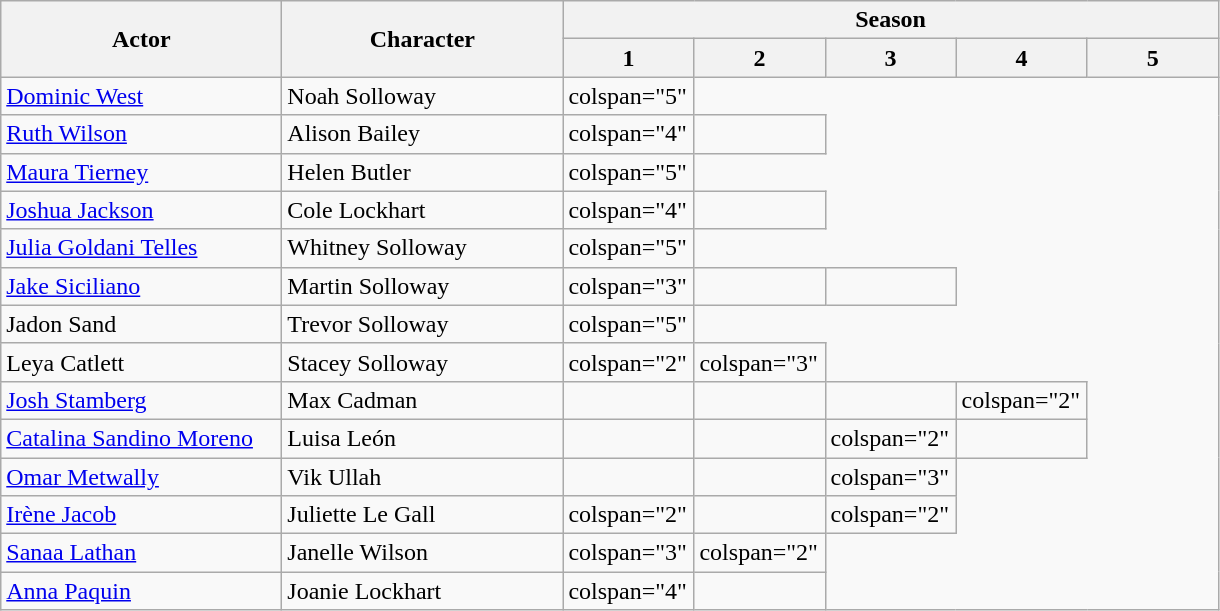<table class="wikitable">
<tr>
<th rowspan="2" style="width:180px;">Actor</th>
<th style="width:180px;" rowspan="2">Character</th>
<th colspan="5">Season</th>
</tr>
<tr>
<th style="width:80px;">1</th>
<th style="width:80px;">2</th>
<th style="width:80px;">3</th>
<th style="width:80px;">4</th>
<th style="width:80px;">5</th>
</tr>
<tr>
<td><a href='#'>Dominic West</a></td>
<td>Noah Solloway</td>
<td>colspan="5" </td>
</tr>
<tr>
<td><a href='#'>Ruth Wilson</a></td>
<td>Alison Bailey</td>
<td>colspan="4" </td>
<td></td>
</tr>
<tr>
<td><a href='#'>Maura Tierney</a></td>
<td>Helen Butler</td>
<td>colspan="5" </td>
</tr>
<tr>
<td><a href='#'>Joshua Jackson</a></td>
<td>Cole Lockhart</td>
<td>colspan="4" </td>
<td></td>
</tr>
<tr>
<td><a href='#'>Julia Goldani Telles</a></td>
<td>Whitney Solloway</td>
<td>colspan="5" </td>
</tr>
<tr>
<td><a href='#'>Jake Siciliano</a></td>
<td>Martin Solloway</td>
<td>colspan="3" </td>
<td></td>
<td></td>
</tr>
<tr>
<td>Jadon Sand</td>
<td>Trevor Solloway</td>
<td>colspan="5" </td>
</tr>
<tr>
<td>Leya Catlett</td>
<td>Stacey Solloway</td>
<td>colspan="2" </td>
<td>colspan="3" </td>
</tr>
<tr>
<td><a href='#'>Josh Stamberg</a></td>
<td>Max Cadman</td>
<td></td>
<td></td>
<td></td>
<td>colspan="2" </td>
</tr>
<tr>
<td><a href='#'>Catalina Sandino Moreno</a></td>
<td>Luisa León</td>
<td></td>
<td></td>
<td>colspan="2" </td>
<td></td>
</tr>
<tr>
<td><a href='#'>Omar Metwally</a></td>
<td>Vik Ullah</td>
<td></td>
<td></td>
<td>colspan="3" </td>
</tr>
<tr>
<td><a href='#'>Irène Jacob</a></td>
<td>Juliette Le Gall</td>
<td>colspan="2" </td>
<td></td>
<td>colspan="2" </td>
</tr>
<tr>
<td><a href='#'>Sanaa Lathan</a></td>
<td>Janelle Wilson</td>
<td>colspan="3" </td>
<td>colspan="2" </td>
</tr>
<tr>
<td><a href='#'>Anna Paquin</a></td>
<td>Joanie Lockhart</td>
<td>colspan="4" </td>
<td></td>
</tr>
</table>
